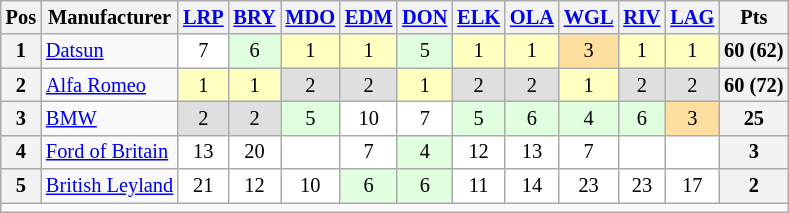<table class="wikitable" style="font-size: 85%; text-align: center;">
<tr valign="top">
<th valign="middle">Pos</th>
<th valign="middle">Manufacturer</th>
<th><a href='#'>LRP</a></th>
<th><a href='#'>BRY</a></th>
<th><a href='#'>MDO</a></th>
<th><a href='#'>EDM</a></th>
<th><a href='#'>DON</a></th>
<th><a href='#'>ELK</a></th>
<th><a href='#'>OLA</a></th>
<th><a href='#'>WGL</a></th>
<th><a href='#'>RIV</a></th>
<th><a href='#'>LAG</a></th>
<th valign="middle">Pts</th>
</tr>
<tr>
<th>1</th>
<td align=left><a href='#'>Datsun</a></td>
<td style="background:#FFFFFF;">7</td>
<td style="background:#DFFFDF;">6</td>
<td style="background:#FFFFBF;">1</td>
<td style="background:#FFFFBF;">1</td>
<td style="background:#DFFFDF;">5</td>
<td style="background:#FFFFBF;">1</td>
<td style="background:#FFFFBF;">1</td>
<td style="background:#FFDF9F;">3</td>
<td style="background:#FFFFBF;">1</td>
<td style="background:#FFFFBF;">1</td>
<th>60 (62)</th>
</tr>
<tr>
<th>2</th>
<td align=left><a href='#'>Alfa Romeo</a></td>
<td style="background:#FFFFBF;">1</td>
<td style="background:#FFFFBF;">1</td>
<td style="background:#DFDFDF;">2</td>
<td style="background:#DFDFDF;">2</td>
<td style="background:#FFFFBF;">1</td>
<td style="background:#DFDFDF;">2</td>
<td style="background:#DFDFDF;">2</td>
<td style="background:#FFFFBF;">1</td>
<td style="background:#DFDFDF;">2</td>
<td style="background:#DFDFDF;">2</td>
<th>60 (72)</th>
</tr>
<tr>
<th>3</th>
<td align=left><a href='#'>BMW</a></td>
<td style="background:#DFDFDF;">2</td>
<td style="background:#DFDFDF;">2</td>
<td style="background:#DFFFDF;">5</td>
<td style="background:#FFFFFF;">10</td>
<td style="background:#FFFFFF;">7</td>
<td style="background:#DFFFDF;">5</td>
<td style="background:#DFFFDF;">6</td>
<td style="background:#DFFFDF;">4</td>
<td style="background:#DFFFDF;">6</td>
<td style="background:#FFDF9F;">3</td>
<th>25</th>
</tr>
<tr>
<th>4</th>
<td align=left><a href='#'>Ford of Britain</a></td>
<td style="background:#FFFFFF;">13</td>
<td style="background:#FFFFFF;">20</td>
<td style="background:#FFFFFF;"></td>
<td style="background:#FFFFFF;">7</td>
<td style="background:#DFFFDF;">4</td>
<td style="background:#FFFFFF;">12</td>
<td style="background:#FFFFFF;">13</td>
<td style="background:#FFFFFF;">7</td>
<td style="background:#FFFFFF;"></td>
<td style="background:#FFFFFF;"></td>
<th>3</th>
</tr>
<tr>
<th>5</th>
<td align=left><a href='#'>British Leyland</a></td>
<td style="background:#FFFFFF;">21</td>
<td style="background:#FFFFFF;">12</td>
<td style="background:#FFFFFF;">10</td>
<td style="background:#DFFFDF;">6</td>
<td style="background:#DFFFDF;">6</td>
<td style="background:#FFFFFF;">11</td>
<td style="background:#FFFFFF;">14</td>
<td style="background:#FFFFFF;">23</td>
<td style="background:#FFFFFF;">23</td>
<td style="background:#FFFFFF;">17</td>
<th>2</th>
</tr>
<tr>
<td style="text-align:center;" colspan=13></td>
</tr>
</table>
